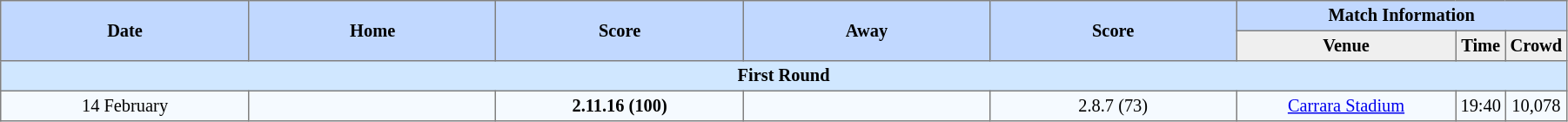<table border=1 style="border-collapse:collapse; font-size:85%; text-align:center;" cellpadding=3 cellspacing=0 width=95%>
<tr bgcolor=#C1D8FF>
<th rowspan=2 width=17%>Date</th>
<th rowspan=2 width=17%>Home</th>
<th rowspan=2 width=17%>Score</th>
<th rowspan=2 width=17%>Away</th>
<th rowspan=2 width=17%>Score</th>
<th colspan=3>Match Information</th>
</tr>
<tr bgcolor=#EFEFEF>
<th width=17%>Venue</th>
<th width=10%>Time</th>
<th width=10%>Crowd</th>
</tr>
<tr bgcolor="#D0E7FF">
<td colspan=8><strong>First Round</strong></td>
</tr>
<tr bgcolor=#F5FAFF>
<td>14 February</td>
<td><strong></strong></td>
<td><strong>2.11.16 (100)</strong></td>
<td></td>
<td>2.8.7 (73)</td>
<td><a href='#'>Carrara Stadium</a></td>
<td>19:40</td>
<td>10,078</td>
</tr>
</table>
